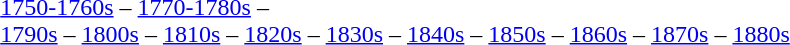<table class="toccolours" align="center">
<tr>
<td><a href='#'>1750-1760s</a> – <a href='#'>1770-1780s</a> –<br><a href='#'>1790s</a> – <a href='#'>1800s</a> –  <a href='#'>1810s</a> – <a href='#'>1820s</a> – <a href='#'>1830s</a> – <a href='#'>1840s</a> – <a href='#'>1850s</a> – <a href='#'>1860s</a> – <a href='#'>1870s</a> – <a href='#'>1880s</a></td>
</tr>
</table>
